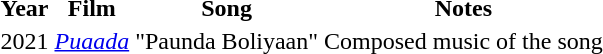<table class="wiki table">
<tr>
<th>Year</th>
<th>Film</th>
<th>Song</th>
<th>Notes</th>
</tr>
<tr>
<td>2021</td>
<td><em><a href='#'>Puaada</a></em></td>
<td>"Paunda Boliyaan"</td>
<td>Composed music of the song</td>
</tr>
<tr>
</tr>
</table>
